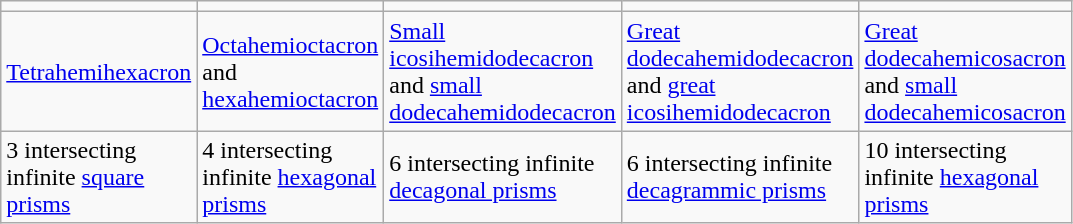<table class=wikitable width=600>
<tr>
<td></td>
<td></td>
<td></td>
<td></td>
<td></td>
</tr>
<tr>
<td><a href='#'>Tetrahemihexacron</a></td>
<td><a href='#'>Octahemioctacron</a><br>and <a href='#'>hexahemioctacron</a></td>
<td><a href='#'>Small icosihemidodecacron</a><br>and <a href='#'>small dodecahemidodecacron</a></td>
<td><a href='#'>Great dodecahemidodecacron</a><br>and <a href='#'>great icosihemidodecacron</a></td>
<td><a href='#'>Great dodecahemicosacron</a><br>and <a href='#'>small dodecahemicosacron</a></td>
</tr>
<tr>
<td>3 intersecting infinite <a href='#'>square prisms</a></td>
<td>4 intersecting infinite <a href='#'>hexagonal prisms</a></td>
<td>6 intersecting infinite <a href='#'>decagonal prisms</a></td>
<td>6 intersecting infinite <a href='#'>decagrammic prisms</a></td>
<td>10 intersecting infinite <a href='#'>hexagonal prisms</a></td>
</tr>
</table>
